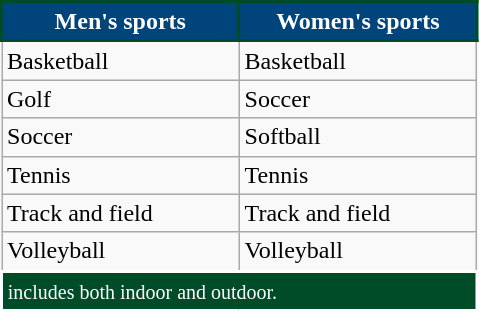<table class="wikitable"; style= "text-align: ">
<tr>
<th width= 150px style="background:#00447C; color:white; border:2px solid #004C29">Men's sports</th>
<th width= 150px style="background:#00447C; color:white; border:2px solid #004C29">Women's sports</th>
</tr>
<tr>
<td>Basketball</td>
<td>Basketball</td>
</tr>
<tr>
<td>Golf</td>
<td>Soccer</td>
</tr>
<tr>
<td>Soccer</td>
<td>Softball</td>
</tr>
<tr>
<td>Tennis</td>
<td>Tennis</td>
</tr>
<tr>
<td>Track and field</td>
<td>Track and field</td>
</tr>
<tr>
<td>Volleyball</td>
<td>Volleyball</td>
</tr>
<tr>
<td colspan=2  style="background:#004C29; color:white; border:2px solid"><small> includes both indoor and outdoor.</small></td>
</tr>
</table>
